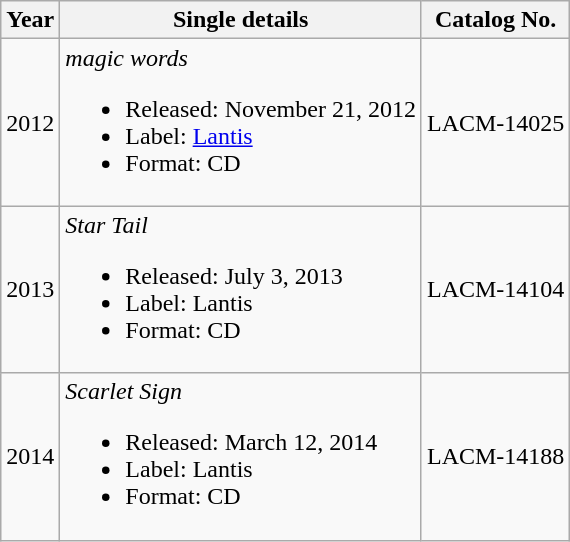<table class="wikitable">
<tr>
<th>Year</th>
<th>Single details</th>
<th>Catalog No.</th>
</tr>
<tr>
<td>2012</td>
<td align=left"><em>magic words</em><br><ul><li>Released: November 21, 2012</li><li>Label: <a href='#'>Lantis</a></li><li>Format: CD</li></ul></td>
<td>LACM-14025</td>
</tr>
<tr>
<td>2013</td>
<td align="left"><em>Star Tail</em><br><ul><li>Released: July 3, 2013</li><li>Label: Lantis</li><li>Format: CD</li></ul></td>
<td>LACM-14104</td>
</tr>
<tr>
<td>2014</td>
<td align=left"><em>Scarlet Sign</em><br><ul><li>Released: March 12, 2014</li><li>Label: Lantis</li><li>Format: CD</li></ul></td>
<td>LACM-14188</td>
</tr>
</table>
